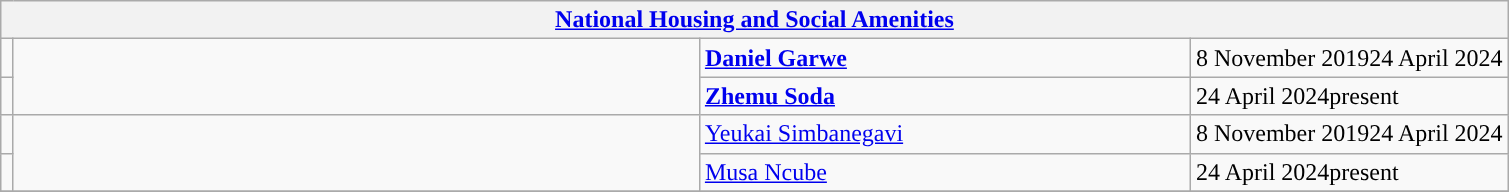<table class="wikitable">
<tr>
<th colspan="4"><a href='#'>National Housing and Social Amenities</a></th>
</tr>
<tr>
<td style="width: 1px; background: "></td>
<td rowspan="2" style="width: 450px;"></td>
<td style="width: 320px;"> <strong><a href='#'>Daniel Garwe</a></strong></td>
<td>8 November 201924 April 2024</td>
</tr>
<tr>
<td style="width: 1px; background: "></td>
<td style="width: 320px;"> <strong><a href='#'>Zhemu Soda</a></strong></td>
<td>24 April 2024present</td>
</tr>
<tr>
<td style="width: 1px; background: "></td>
<td rowspan="2" style="width: 450px;"></td>
<td style="width: 320px;"> <a href='#'>Yeukai Simbanegavi</a></td>
<td>8 November 201924 April 2024</td>
</tr>
<tr>
<td style="width: 1px; background: "></td>
<td style="width: 320px;"> <a href='#'>Musa Ncube</a></td>
<td>24 April 2024present</td>
</tr>
<tr>
</tr>
</table>
